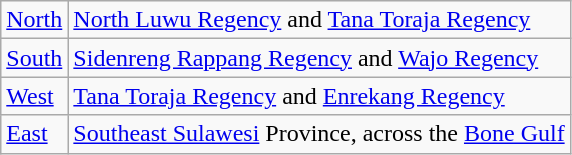<table class="wikitable">
<tr>
<td><a href='#'>North</a></td>
<td><a href='#'>North Luwu Regency</a> and <a href='#'>Tana Toraja Regency</a></td>
</tr>
<tr>
<td><a href='#'>South</a></td>
<td><a href='#'>Sidenreng Rappang Regency</a> and <a href='#'>Wajo Regency</a></td>
</tr>
<tr>
<td><a href='#'>West</a></td>
<td><a href='#'>Tana Toraja Regency</a> and <a href='#'>Enrekang Regency</a></td>
</tr>
<tr>
<td><a href='#'>East</a></td>
<td><a href='#'>Southeast Sulawesi</a> Province, across the <a href='#'>Bone Gulf</a></td>
</tr>
</table>
